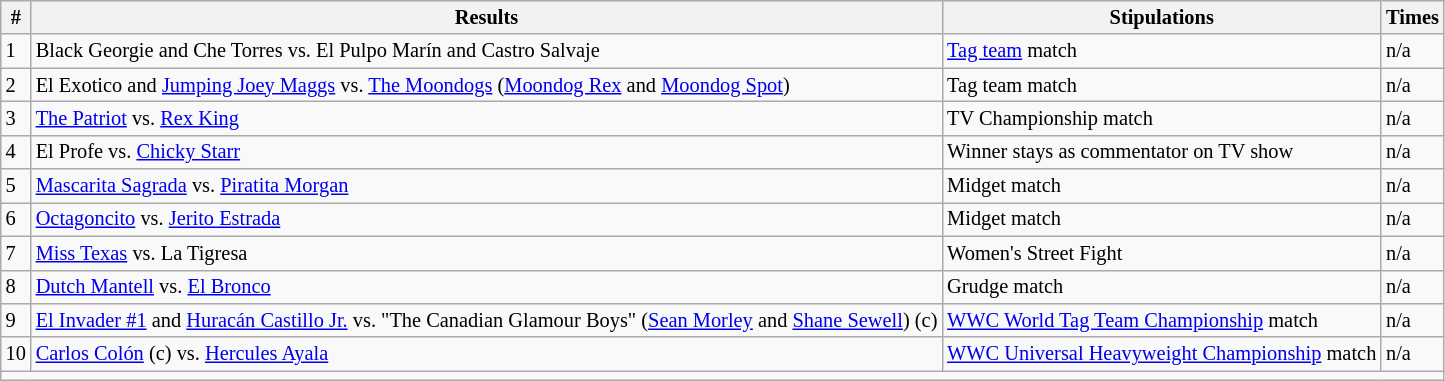<table style="font-size: 85%" class="wikitable sortable">
<tr>
<th><strong>#</strong></th>
<th><strong>Results</strong></th>
<th><strong>Stipulations</strong></th>
<th><strong>Times</strong></th>
</tr>
<tr>
<td>1</td>
<td>Black Georgie and Che Torres vs. El Pulpo Marín and Castro Salvaje</td>
<td><a href='#'>Tag team</a> match</td>
<td>n/a</td>
</tr>
<tr>
<td>2</td>
<td>El Exotico and <a href='#'>Jumping Joey Maggs</a> vs. <a href='#'>The Moondogs</a> (<a href='#'>Moondog Rex</a> and <a href='#'>Moondog Spot</a>)</td>
<td>Tag team match</td>
<td>n/a</td>
</tr>
<tr>
<td>3</td>
<td><a href='#'>The Patriot</a> vs. <a href='#'>Rex King</a></td>
<td>TV Championship match</td>
<td>n/a</td>
</tr>
<tr>
<td>4</td>
<td>El Profe vs. <a href='#'>Chicky Starr</a></td>
<td>Winner stays as commentator on TV show</td>
<td>n/a</td>
</tr>
<tr>
<td>5</td>
<td><a href='#'>Mascarita Sagrada</a> vs. <a href='#'>Piratita Morgan</a></td>
<td>Midget match</td>
<td>n/a</td>
</tr>
<tr>
<td>6</td>
<td><a href='#'>Octagoncito</a> vs. <a href='#'>Jerito Estrada</a></td>
<td>Midget match</td>
<td>n/a</td>
</tr>
<tr>
<td>7</td>
<td><a href='#'>Miss Texas</a> vs. La Tigresa</td>
<td>Women's Street Fight</td>
<td>n/a</td>
</tr>
<tr>
<td>8</td>
<td><a href='#'>Dutch Mantell</a> vs. <a href='#'>El Bronco</a></td>
<td>Grudge match</td>
<td>n/a</td>
</tr>
<tr>
<td>9</td>
<td><a href='#'>El Invader #1</a> and <a href='#'>Huracán Castillo Jr.</a> vs. "The Canadian Glamour Boys" (<a href='#'>Sean Morley</a> and <a href='#'>Shane Sewell</a>) (c)</td>
<td><a href='#'>WWC World Tag Team Championship</a> match</td>
<td>n/a</td>
</tr>
<tr>
<td>10</td>
<td><a href='#'>Carlos Colón</a> (c) vs. <a href='#'>Hercules Ayala</a></td>
<td><a href='#'>WWC Universal Heavyweight Championship</a> match</td>
<td>n/a</td>
</tr>
<tr>
<td colspan=4></td>
</tr>
</table>
